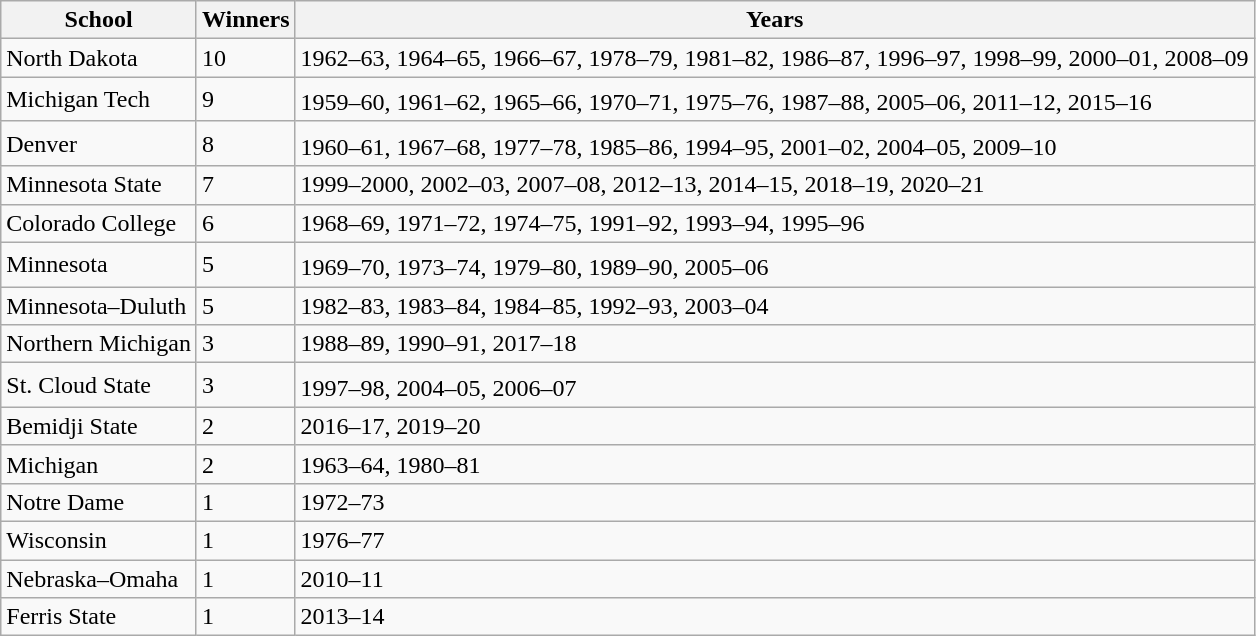<table class="sortable wikitable">
<tr>
<th>School</th>
<th>Winners</th>
<th>Years</th>
</tr>
<tr>
<td>North Dakota</td>
<td>10</td>
<td>1962–63, 1964–65, 1966–67, 1978–79, 1981–82, 1986–87, 1996–97, 1998–99, 2000–01, 2008–09</td>
</tr>
<tr>
<td>Michigan Tech</td>
<td>9</td>
<td>1959–60, 1961–62, 1965–66, 1970–71, 1975–76, 1987–88, 2005–06<sup></sup>, 2011–12, 2015–16</td>
</tr>
<tr>
<td>Denver</td>
<td>8</td>
<td>1960–61, 1967–68, 1977–78, 1985–86, 1994–95, 2001–02, 2004–05<sup></sup>, 2009–10</td>
</tr>
<tr>
<td>Minnesota State</td>
<td>7</td>
<td>1999–2000, 2002–03, 2007–08, 2012–13, 2014–15, 2018–19, 2020–21</td>
</tr>
<tr>
<td>Colorado College</td>
<td>6</td>
<td>1968–69, 1971–72, 1974–75, 1991–92, 1993–94, 1995–96</td>
</tr>
<tr>
<td>Minnesota</td>
<td>5</td>
<td>1969–70, 1973–74, 1979–80, 1989–90, 2005–06<sup></sup></td>
</tr>
<tr>
<td>Minnesota–Duluth</td>
<td>5</td>
<td>1982–83, 1983–84, 1984–85, 1992–93, 2003–04</td>
</tr>
<tr>
<td>Northern Michigan</td>
<td>3</td>
<td>1988–89, 1990–91, 2017–18</td>
</tr>
<tr>
<td>St. Cloud State</td>
<td>3</td>
<td>1997–98, 2004–05<sup></sup>, 2006–07</td>
</tr>
<tr>
<td>Bemidji State</td>
<td>2</td>
<td>2016–17, 2019–20</td>
</tr>
<tr>
<td>Michigan</td>
<td>2</td>
<td>1963–64, 1980–81</td>
</tr>
<tr>
<td>Notre Dame</td>
<td>1</td>
<td>1972–73</td>
</tr>
<tr>
<td>Wisconsin</td>
<td>1</td>
<td>1976–77</td>
</tr>
<tr>
<td>Nebraska–Omaha</td>
<td>1</td>
<td>2010–11</td>
</tr>
<tr>
<td>Ferris State</td>
<td>1</td>
<td>2013–14</td>
</tr>
</table>
